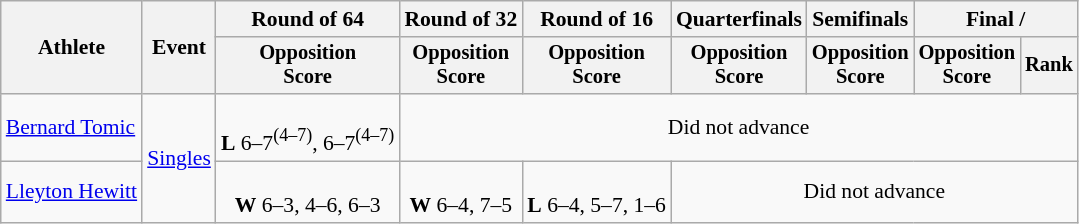<table class=wikitable style="font-size:90%">
<tr>
<th rowspan="2">Athlete</th>
<th rowspan="2">Event</th>
<th>Round of 64</th>
<th>Round of 32</th>
<th>Round of 16</th>
<th>Quarterfinals</th>
<th>Semifinals</th>
<th colspan=2>Final / </th>
</tr>
<tr style="font-size:95%">
<th>Opposition<br>Score</th>
<th>Opposition<br>Score</th>
<th>Opposition<br>Score</th>
<th>Opposition<br>Score</th>
<th>Opposition<br>Score</th>
<th>Opposition<br>Score</th>
<th>Rank</th>
</tr>
<tr align=center>
<td align=left><a href='#'>Bernard Tomic</a></td>
<td align=left rowspan=2><a href='#'>Singles</a></td>
<td> <br><strong>L</strong> 6–7<sup>(4–7)</sup>, 6–7<sup>(4–7)</sup></td>
<td colspan=6>Did not advance</td>
</tr>
<tr align=center>
<td align=left><a href='#'>Lleyton Hewitt</a></td>
<td><br><strong>W</strong> 6–3, 4–6, 6–3</td>
<td><br><strong>W</strong> 6–4, 7–5</td>
<td><br> <strong>L</strong> 6–4, 5–7, 1–6</td>
<td colspan=4>Did not advance</td>
</tr>
</table>
